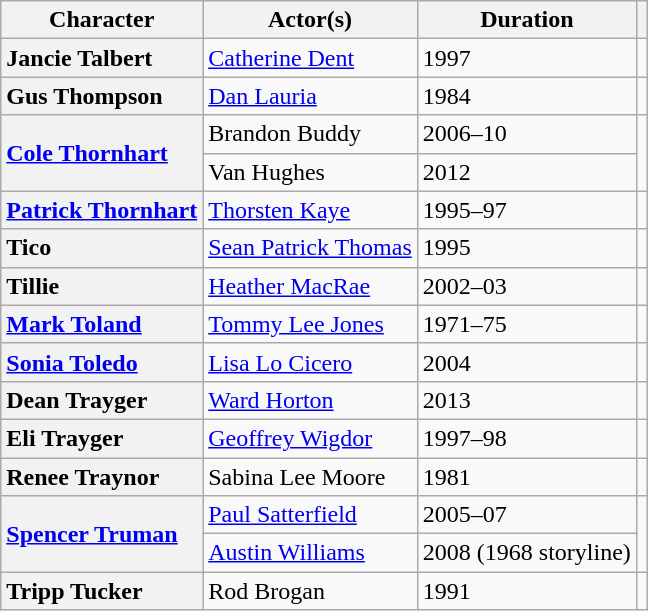<table class="wikitable unsortable">
<tr>
<th scope=col>Character</th>
<th scope=col>Actor(s)</th>
<th scope=col>Duration</th>
<th scope=col></th>
</tr>
<tr>
<th scope=row style=text-align:left>Jancie Talbert</th>
<td><a href='#'>Catherine Dent</a></td>
<td>1997</td>
<td></td>
</tr>
<tr>
<th scope=row style=text-align:left>Gus Thompson</th>
<td><a href='#'>Dan Lauria</a></td>
<td>1984</td>
<td></td>
</tr>
<tr>
<th scope=row style=text-align:left rowspan="2"><a href='#'>Cole Thornhart</a></th>
<td>Brandon Buddy</td>
<td>2006–10</td>
<td rowspan="2"></td>
</tr>
<tr>
<td>Van Hughes</td>
<td>2012</td>
</tr>
<tr>
<th scope=row style=text-align:left><a href='#'>Patrick Thornhart</a></th>
<td><a href='#'>Thorsten Kaye</a></td>
<td>1995–97</td>
<td></td>
</tr>
<tr>
<th scope=row style=text-align:left>Tico</th>
<td><a href='#'>Sean Patrick Thomas</a></td>
<td>1995</td>
<td></td>
</tr>
<tr>
<th scope=row style=text-align:left>Tillie</th>
<td><a href='#'>Heather MacRae</a></td>
<td>2002–03</td>
<td></td>
</tr>
<tr>
<th scope=row style=text-align:left><a href='#'>Mark Toland</a></th>
<td><a href='#'>Tommy Lee Jones</a></td>
<td>1971–75</td>
<td></td>
</tr>
<tr>
<th scope=row style=text-align:left><a href='#'>Sonia Toledo</a></th>
<td><a href='#'>Lisa Lo Cicero</a></td>
<td>2004</td>
<td></td>
</tr>
<tr>
<th scope=row style=text-align:left>Dean Trayger</th>
<td><a href='#'>Ward Horton</a></td>
<td>2013</td>
<td></td>
</tr>
<tr>
<th scope=row style=text-align:left>Eli Trayger</th>
<td><a href='#'>Geoffrey Wigdor</a></td>
<td>1997–98</td>
<td></td>
</tr>
<tr>
<th scope=row style=text-align:left>Renee Traynor</th>
<td>Sabina Lee Moore</td>
<td>1981</td>
<td></td>
</tr>
<tr>
<th scope=row style=text-align:left rowspan="2"><a href='#'>Spencer Truman</a></th>
<td><a href='#'>Paul Satterfield</a></td>
<td>2005–07</td>
<td rowspan="2"></td>
</tr>
<tr>
<td><a href='#'>Austin Williams</a></td>
<td>2008 (1968 storyline)</td>
</tr>
<tr>
<th scope=row style=text-align:left>Tripp Tucker</th>
<td>Rod Brogan</td>
<td>1991</td>
<td></td>
</tr>
</table>
